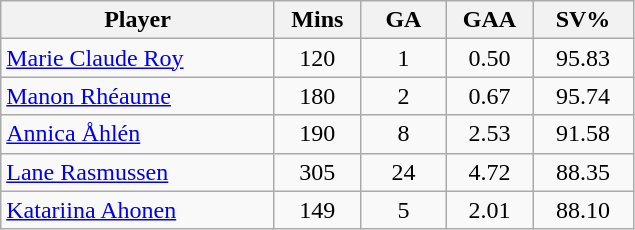<table class="wikitable sortable" style="text-align:center;">
<tr>
<th style="width:175px;">Player</th>
<th style="width:50px;">Mins</th>
<th style="width:50px;">GA</th>
<th style="width:50px;">GAA</th>
<th style="width:60px;">SV%</th>
</tr>
<tr align=center>
<td align=left> <a href='#'>Marie Claude Roy</a></td>
<td>120</td>
<td>1</td>
<td>0.50</td>
<td>95.83</td>
</tr>
<tr align=center>
<td align=left> <a href='#'>Manon Rhéaume</a></td>
<td>180</td>
<td>2</td>
<td>0.67</td>
<td>95.74</td>
</tr>
<tr align=center>
<td align=left> <a href='#'>Annica Åhlén</a></td>
<td>190</td>
<td>8</td>
<td>2.53</td>
<td>91.58</td>
</tr>
<tr align=center>
<td align=left> <a href='#'>Lane Rasmussen</a></td>
<td>305</td>
<td>24</td>
<td>4.72</td>
<td>88.35</td>
</tr>
<tr align=center>
<td align=left> <a href='#'>Katariina Ahonen</a></td>
<td>149</td>
<td>5</td>
<td>2.01</td>
<td>88.10</td>
</tr>
</table>
